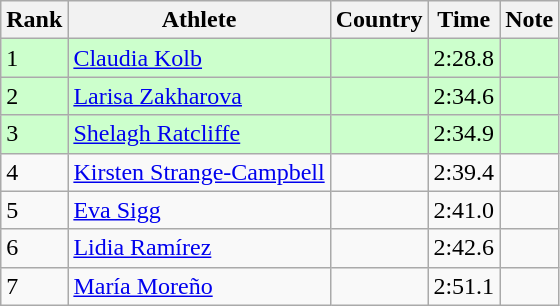<table class="wikitable sortable">
<tr>
<th>Rank</th>
<th>Athlete</th>
<th>Country</th>
<th>Time</th>
<th>Note</th>
</tr>
<tr bgcolor=#CCFFCC>
<td>1</td>
<td><a href='#'>Claudia Kolb</a></td>
<td></td>
<td>2:28.8</td>
<td></td>
</tr>
<tr bgcolor=#CCFFCC>
<td>2</td>
<td><a href='#'>Larisa Zakharova</a></td>
<td></td>
<td>2:34.6</td>
<td></td>
</tr>
<tr bgcolor=#CCFFCC>
<td>3</td>
<td><a href='#'>Shelagh Ratcliffe</a></td>
<td></td>
<td>2:34.9</td>
<td></td>
</tr>
<tr>
<td>4</td>
<td><a href='#'>Kirsten Strange-Campbell</a></td>
<td></td>
<td>2:39.4</td>
<td></td>
</tr>
<tr>
<td>5</td>
<td><a href='#'>Eva Sigg</a></td>
<td></td>
<td>2:41.0</td>
<td></td>
</tr>
<tr>
<td>6</td>
<td><a href='#'>Lidia Ramírez</a></td>
<td></td>
<td>2:42.6</td>
<td></td>
</tr>
<tr>
<td>7</td>
<td><a href='#'>María Moreño</a></td>
<td></td>
<td>2:51.1</td>
<td></td>
</tr>
</table>
